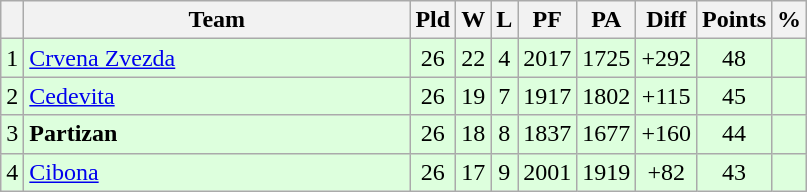<table class="wikitable sortable" style="text-align:center">
<tr>
<th></th>
<th width="250">Team</th>
<th>Pld</th>
<th>W</th>
<th>L</th>
<th>PF</th>
<th>PA</th>
<th>Diff</th>
<th>Points</th>
<th>%</th>
</tr>
<tr style="background: #ddffdd">
<td>1</td>
<td align=left> <a href='#'>Crvena Zvezda</a></td>
<td>26</td>
<td>22</td>
<td>4</td>
<td>2017</td>
<td>1725</td>
<td>+292</td>
<td>48</td>
<td></td>
</tr>
<tr style="background: #ddffdd">
<td>2</td>
<td align=left> <a href='#'>Cedevita</a></td>
<td>26</td>
<td>19</td>
<td>7</td>
<td>1917</td>
<td>1802</td>
<td>+115</td>
<td>45</td>
<td></td>
</tr>
<tr style="background: #ddffdd">
<td>3</td>
<td align=left> <strong>Partizan</strong></td>
<td>26</td>
<td>18</td>
<td>8</td>
<td>1837</td>
<td>1677</td>
<td>+160</td>
<td>44</td>
<td></td>
</tr>
<tr style="background: #ddffdd">
<td>4</td>
<td align=left> <a href='#'>Cibona</a></td>
<td>26</td>
<td>17</td>
<td>9</td>
<td>2001</td>
<td>1919</td>
<td>+82</td>
<td>43</td>
<td></td>
</tr>
</table>
